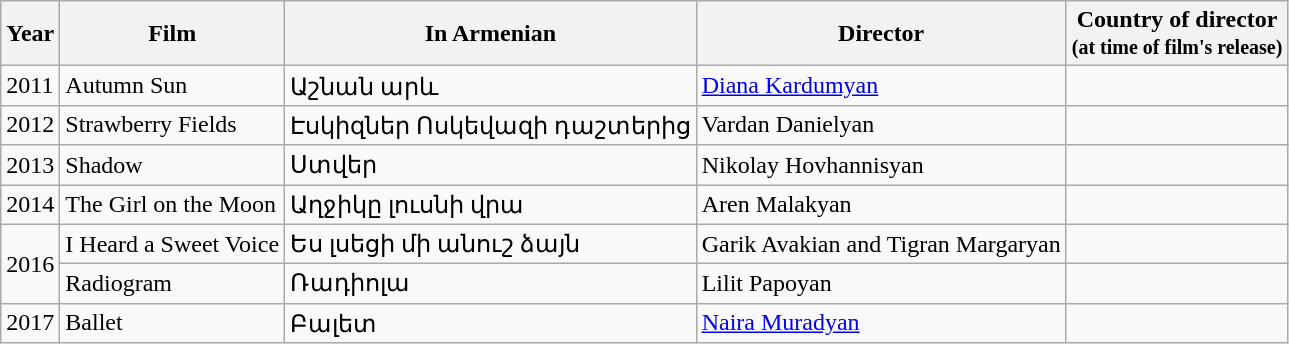<table class="wikitable">
<tr>
<th>Year</th>
<th>Film</th>
<th>In Armenian</th>
<th>Director</th>
<th>Country of director<br><small>(at time of film's release)</small></th>
</tr>
<tr>
<td>2011</td>
<td>Autumn Sun</td>
<td>Աշնան արև</td>
<td><a href='#'>Diana Kardumyan</a></td>
<td></td>
</tr>
<tr>
<td>2012</td>
<td>Strawberry Fields</td>
<td>Էսկիզներ Ոսկեվազի դաշտերից</td>
<td>Vardan Danielyan</td>
<td></td>
</tr>
<tr>
<td>2013</td>
<td>Shadow</td>
<td>Ստվեր</td>
<td>Nikolay Hovhannisyan</td>
<td></td>
</tr>
<tr>
<td>2014</td>
<td>The Girl on the Moon</td>
<td>Աղջիկը լուսնի վրա</td>
<td>Aren Malakyan</td>
<td></td>
</tr>
<tr>
<td rowspan="2">2016</td>
<td>I Heard a Sweet Voice</td>
<td>Ես լսեցի մի անուշ ձայն</td>
<td>Garik Avakian and Tigran Margaryan</td>
<td></td>
</tr>
<tr>
<td>Radiogram</td>
<td>Ռադիոլա</td>
<td>Lilit Papoyan</td>
<td></td>
</tr>
<tr>
<td>2017</td>
<td>Ballet</td>
<td>Բալետ</td>
<td><a href='#'>Naira Muradyan</a></td>
<td></td>
</tr>
</table>
